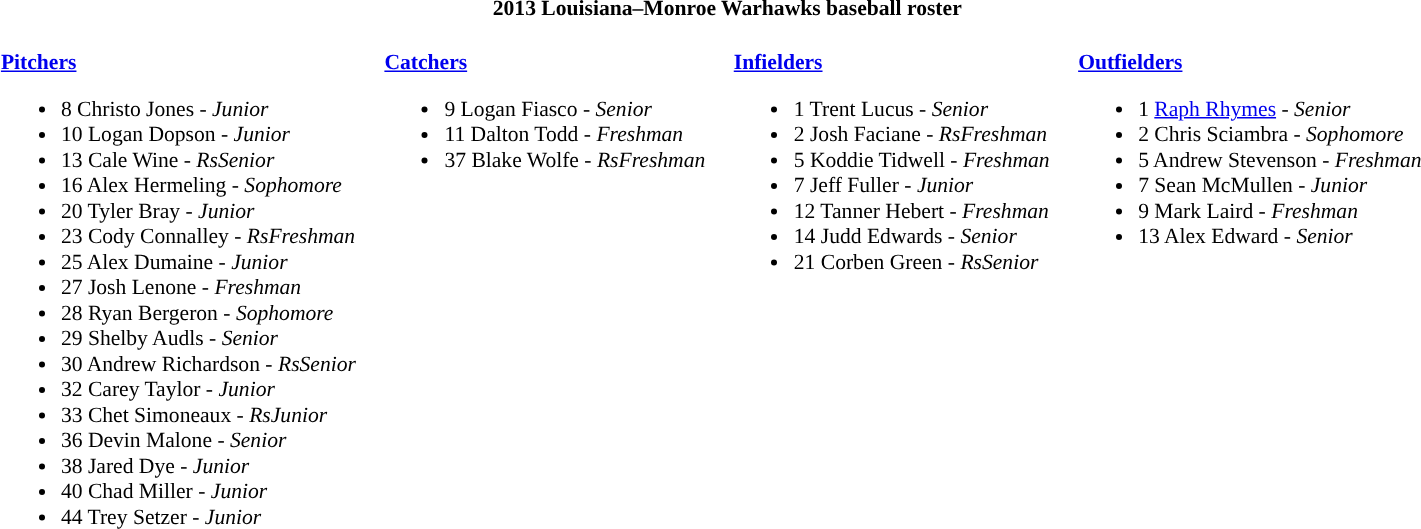<table class="toccolours" style="border-collapse:collapse; font-size:90%;">
<tr>
<th colspan=9>2013 Louisiana–Monroe Warhawks baseball roster</th>
</tr>
<tr>
</tr>
<tr>
<td width="03"> </td>
<td valign="top"><br><strong><a href='#'>Pitchers</a></strong><ul><li>8 Christo Jones - <em>Junior</em></li><li>10 Logan Dopson - <em>Junior</em></li><li>13 Cale Wine - <em>RsSenior</em></li><li>16 Alex Hermeling - <em>Sophomore</em></li><li>20 Tyler Bray - <em>Junior</em></li><li>23 Cody Connalley - <em>RsFreshman</em></li><li>25 Alex Dumaine - <em>Junior</em></li><li>27 Josh Lenone - <em>Freshman</em></li><li>28 Ryan Bergeron - <em>Sophomore</em></li><li>29 Shelby Audls - <em>Senior</em></li><li>30 Andrew Richardson - <em>RsSenior</em></li><li>32 Carey Taylor - <em>Junior</em></li><li>33 Chet Simoneaux - <em>RsJunior</em></li><li>36 Devin Malone - <em>Senior</em></li><li>38 Jared Dye - <em>Junior</em></li><li>40 Chad Miller - <em>Junior</em></li><li>44 Trey Setzer - <em>Junior</em></li></ul></td>
<td width="15"> </td>
<td valign="top"><br><strong><a href='#'>Catchers</a></strong><ul><li>9 Logan Fiasco - <em>Senior</em></li><li>11 Dalton Todd - <em>Freshman</em></li><li>37 Blake Wolfe - <em>RsFreshman</em></li></ul></td>
<td width="15"> </td>
<td valign="top"><br><strong><a href='#'>Infielders</a></strong><ul><li>1 Trent Lucus - <em>Senior</em></li><li>2 Josh Faciane - <em>RsFreshman</em></li><li>5 Koddie Tidwell - <em>Freshman</em></li><li>7 Jeff Fuller - <em>Junior</em></li><li>12 Tanner Hebert - <em>Freshman</em></li><li>14 Judd Edwards - <em>Senior</em></li><li>21 Corben Green - <em>RsSenior</em></li></ul></td>
<td width="15"> </td>
<td valign="top"><br><strong><a href='#'>Outfielders</a></strong><ul><li>1 <a href='#'>Raph Rhymes</a> - <em>Senior</em></li><li>2 Chris Sciambra - <em>Sophomore</em></li><li>5 Andrew Stevenson - <em>Freshman</em></li><li>7 Sean McMullen - <em>Junior</em></li><li>9 Mark Laird - <em>Freshman</em></li><li>13 Alex Edward - <em>Senior</em></li></ul></td>
<td width="25"> </td>
</tr>
</table>
